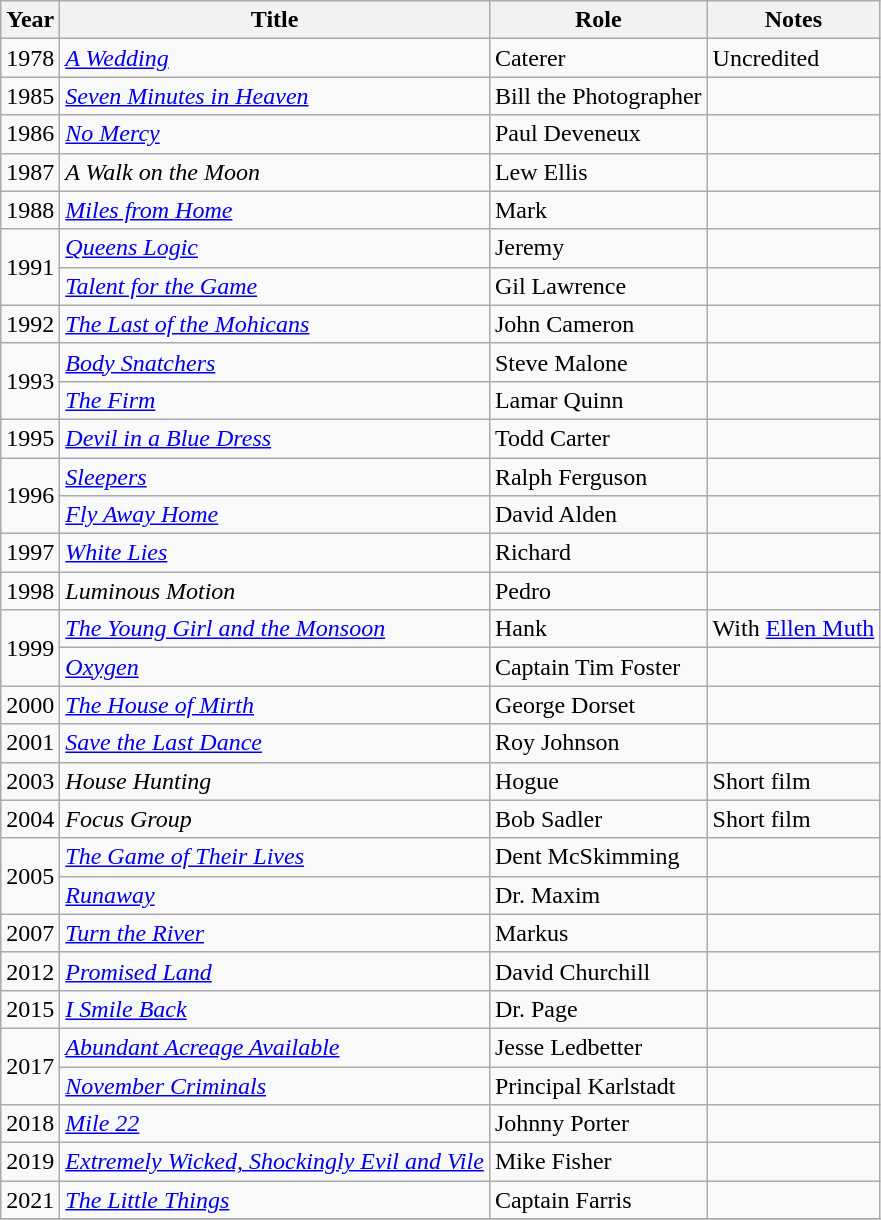<table class="wikitable sortable">
<tr>
<th>Year</th>
<th>Title</th>
<th>Role</th>
<th class="unsortable">Notes</th>
</tr>
<tr>
<td>1978</td>
<td><em><a href='#'>A Wedding</a></em></td>
<td>Caterer</td>
<td>Uncredited</td>
</tr>
<tr>
<td>1985</td>
<td><em><a href='#'>Seven Minutes in Heaven</a></em></td>
<td>Bill the Photographer</td>
<td></td>
</tr>
<tr>
<td>1986</td>
<td><em><a href='#'>No Mercy</a></em></td>
<td>Paul Deveneux</td>
<td></td>
</tr>
<tr>
<td>1987</td>
<td><em>A Walk on the Moon</em></td>
<td>Lew Ellis</td>
<td></td>
</tr>
<tr>
<td>1988</td>
<td><em><a href='#'>Miles from Home</a></em></td>
<td>Mark</td>
<td></td>
</tr>
<tr>
<td rowspan="2">1991</td>
<td><em><a href='#'>Queens Logic</a></em></td>
<td>Jeremy</td>
<td></td>
</tr>
<tr>
<td><em><a href='#'>Talent for the Game</a></em></td>
<td>Gil Lawrence</td>
<td></td>
</tr>
<tr>
<td>1992</td>
<td><em><a href='#'>The Last of the Mohicans</a></em></td>
<td>John Cameron</td>
<td></td>
</tr>
<tr>
<td rowspan="2">1993</td>
<td><em><a href='#'>Body Snatchers</a></em></td>
<td>Steve Malone</td>
<td></td>
</tr>
<tr>
<td><em><a href='#'>The Firm</a></em></td>
<td>Lamar Quinn</td>
<td></td>
</tr>
<tr>
<td>1995</td>
<td><em><a href='#'>Devil in a Blue Dress</a></em></td>
<td>Todd Carter</td>
<td></td>
</tr>
<tr>
<td rowspan="2">1996</td>
<td><em><a href='#'>Sleepers</a></em></td>
<td>Ralph Ferguson</td>
<td></td>
</tr>
<tr>
<td><em><a href='#'>Fly Away Home</a></em></td>
<td>David Alden</td>
<td></td>
</tr>
<tr>
<td>1997</td>
<td><em><a href='#'>White Lies</a></em></td>
<td>Richard</td>
<td></td>
</tr>
<tr>
<td>1998</td>
<td><em>Luminous Motion</em></td>
<td>Pedro</td>
<td></td>
</tr>
<tr>
<td rowspan="2">1999</td>
<td><em><a href='#'>The Young Girl and the Monsoon</a></em></td>
<td>Hank</td>
<td>With <a href='#'>Ellen Muth</a></td>
</tr>
<tr>
<td><em><a href='#'>Oxygen</a></em></td>
<td>Captain Tim Foster</td>
<td></td>
</tr>
<tr>
<td>2000</td>
<td><em><a href='#'>The House of Mirth</a></em></td>
<td>George Dorset</td>
<td></td>
</tr>
<tr>
<td>2001</td>
<td><em><a href='#'>Save the Last Dance</a></em></td>
<td>Roy Johnson</td>
<td></td>
</tr>
<tr>
<td>2003</td>
<td><em>House Hunting</em></td>
<td>Hogue</td>
<td>Short film</td>
</tr>
<tr>
<td>2004</td>
<td><em>Focus Group</em></td>
<td>Bob Sadler</td>
<td>Short film</td>
</tr>
<tr>
<td rowspan="2">2005</td>
<td><em><a href='#'>The Game of Their Lives</a></em></td>
<td>Dent McSkimming</td>
<td></td>
</tr>
<tr>
<td><em><a href='#'>Runaway</a></em></td>
<td>Dr. Maxim</td>
<td></td>
</tr>
<tr>
<td>2007</td>
<td><em><a href='#'>Turn the River</a></em></td>
<td>Markus</td>
<td></td>
</tr>
<tr>
<td>2012</td>
<td><em><a href='#'>Promised Land</a></em></td>
<td>David Churchill</td>
<td></td>
</tr>
<tr>
<td>2015</td>
<td><em><a href='#'>I Smile Back</a></em></td>
<td>Dr. Page</td>
<td></td>
</tr>
<tr>
<td rowspan="2">2017</td>
<td><em><a href='#'>Abundant Acreage Available</a></em></td>
<td>Jesse Ledbetter</td>
<td></td>
</tr>
<tr>
<td><em><a href='#'>November Criminals</a></em></td>
<td>Principal Karlstadt</td>
<td></td>
</tr>
<tr>
<td>2018</td>
<td><em><a href='#'>Mile 22</a></em></td>
<td>Johnny Porter</td>
<td></td>
</tr>
<tr>
<td>2019</td>
<td><em><a href='#'>Extremely Wicked, Shockingly Evil and Vile</a></em></td>
<td>Mike Fisher</td>
<td></td>
</tr>
<tr>
<td>2021</td>
<td><em><a href='#'>The Little Things</a></em></td>
<td>Captain Farris</td>
<td></td>
</tr>
<tr>
</tr>
</table>
